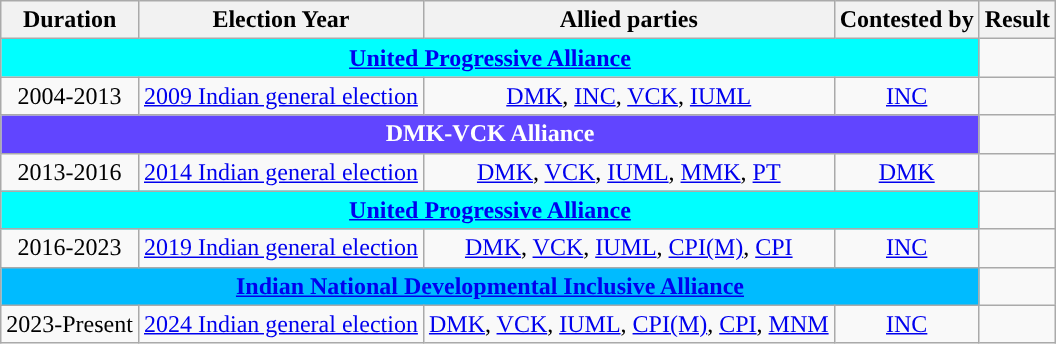<table class="wikitable">
<tr>
<th>Duration</th>
<th>Election Year</th>
<th>Allied parties</th>
<th>Contested by</th>
<th>Result</th>
</tr>
<tr style="text-align:center;">
<th colspan=4 style="text-align:center;vertical-align:middle;background-color:#00FFFF;"><a href='#'>United Progressive Alliance</a></th>
</tr>
<tr style="text-align:center;">
<td>2004-2013</td>
<td><a href='#'>2009 Indian general election</a></td>
<td><a href='#'>DMK</a>, <a href='#'>INC</a>, <a href='#'>VCK</a>, <a href='#'>IUML</a></td>
<td><a href='#'>INC</a></td>
<td></td>
</tr>
<tr style="text-align:center;">
<th colspan=4 style="text-align:center;vertical-align:middle;background-color:#6145ff;color:white;">DMK-VCK Alliance</th>
</tr>
<tr style="text-align:center;">
<td>2013-2016</td>
<td><a href='#'>2014 Indian general election</a></td>
<td><a href='#'>DMK</a>, <a href='#'>VCK</a>, <a href='#'>IUML</a>,  <a href='#'>MMK</a>, <a href='#'>PT</a></td>
<td><a href='#'>DMK</a></td>
<td></td>
</tr>
<tr style="text-align:center;">
<th colspan=4 style="text-align:center;vertical-align:middle;background-color:#00FFFF;"><a href='#'>United Progressive Alliance</a></th>
</tr>
<tr style="text-align:center;">
<td>2016-2023</td>
<td><a href='#'>2019 Indian general election</a></td>
<td><a href='#'>DMK</a>, <a href='#'>VCK</a>, <a href='#'>IUML</a>,  <a href='#'>CPI(M)</a>, <a href='#'>CPI</a></td>
<td><a href='#'>INC</a></td>
<td></td>
</tr>
<tr style="text-align:center;">
<th colspan=4 style="text-align:center;vertical-align:middle;background-color:#00BBFF;"><a href='#'>Indian National Developmental Inclusive Alliance</a></th>
</tr>
<tr style="text-align:center;">
<td>2023-Present</td>
<td><a href='#'>2024 Indian general election</a></td>
<td><a href='#'>DMK</a>, <a href='#'>VCK</a>, <a href='#'>IUML</a>,  <a href='#'>CPI(M)</a>, <a href='#'>CPI</a>, <a href='#'>MNM</a></td>
<td><a href='#'>INC</a></td>
<td></td>
</tr>
</table>
